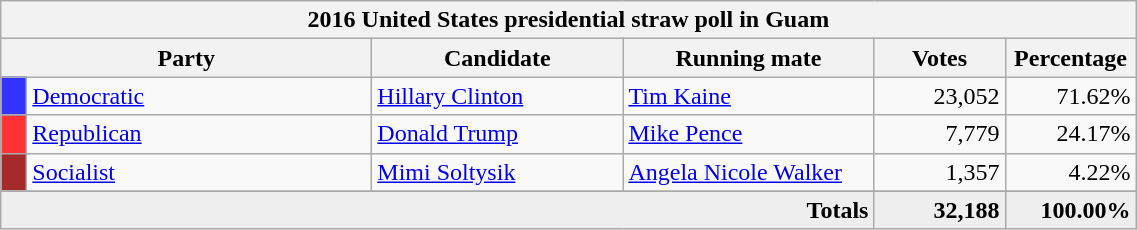<table class="wikitable">
<tr>
<th colspan="6">2016 United States presidential straw poll in Guam</th>
</tr>
<tr>
<th colspan="2" style="width: 15em">Party</th>
<th style="width: 10em">Candidate</th>
<th style="width: 10em">Running mate</th>
<th style="width: 5em">Votes</th>
<th style="width: 5em">Percentage</th>
</tr>
<tr>
<th style="background:#33f; width:3px;"></th>
<td style="width: 130px"><a href='#'>Democratic</a></td>
<td><a href='#'>Hillary Clinton</a></td>
<td><a href='#'>Tim Kaine</a></td>
<td style="text-align:right;">23,052</td>
<td style="text-align:right;">71.62%</td>
</tr>
<tr>
<th style="background:#f33; width:3px;"></th>
<td style="width: 130px"><a href='#'>Republican</a></td>
<td><a href='#'>Donald Trump</a></td>
<td><a href='#'>Mike Pence</a></td>
<td style="text-align:right;">7,779</td>
<td style="text-align:right;">24.17%</td>
</tr>
<tr>
<th style="background:brown; width:3px;"></th>
<td style="width: 130px"><a href='#'>Socialist</a></td>
<td><a href='#'>Mimi Soltysik</a></td>
<td><a href='#'>Angela Nicole Walker</a></td>
<td style="text-align:right;">1,357</td>
<td style="text-align:right;">4.22%</td>
</tr>
<tr>
</tr>
<tr style="background:#eee; text-align:right;">
<td colspan="4"><strong>Totals</strong></td>
<td><strong>32,188</strong></td>
<td><strong>100.00%</strong></td>
</tr>
</table>
